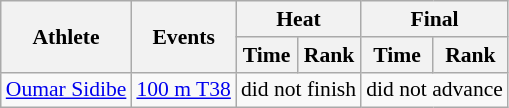<table class=wikitable style="font-size:90%">
<tr>
<th rowspan="2">Athlete</th>
<th rowspan="2">Events</th>
<th colspan="2">Heat</th>
<th colspan="2">Final</th>
</tr>
<tr>
<th>Time</th>
<th>Rank</th>
<th>Time</th>
<th>Rank</th>
</tr>
<tr align=center>
<td align=left><a href='#'>Oumar Sidibe</a></td>
<td align=left><a href='#'>100 m T38</a></td>
<td colspan=2>did not finish</td>
<td colspan=2>did not advance</td>
</tr>
</table>
